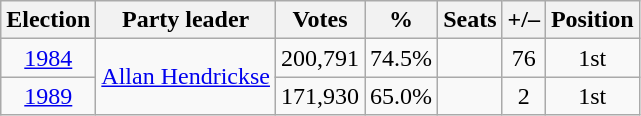<table class=wikitable style=text-align:center>
<tr>
<th>Election</th>
<th>Party leader</th>
<th>Votes</th>
<th>%</th>
<th>Seats</th>
<th>+/–</th>
<th>Position</th>
</tr>
<tr>
<td><a href='#'>1984</a></td>
<td rowspan="2"><a href='#'>Allan Hendrickse</a></td>
<td>200,791</td>
<td>74.5%</td>
<td></td>
<td> 76</td>
<td> 1st</td>
</tr>
<tr>
<td><a href='#'>1989</a></td>
<td>171,930</td>
<td>65.0%</td>
<td></td>
<td> 2</td>
<td> 1st</td>
</tr>
</table>
